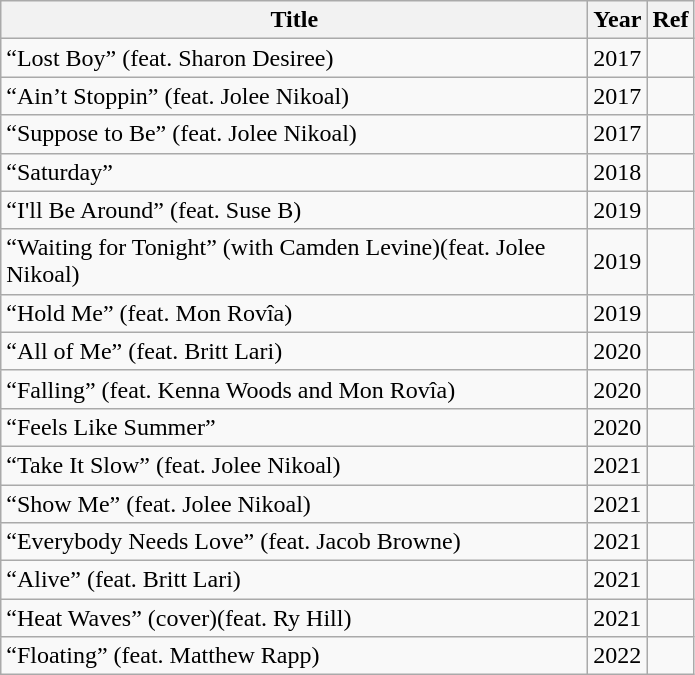<table class="wikitable plainrowheaders" style="text-align:left;" border="1">
<tr>
<th scope="col" style="width:24em;">Title</th>
<th scope="col">Year</th>
<th scope="col">Ref</th>
</tr>
<tr>
<td>“Lost Boy” (feat. Sharon Desiree)</td>
<td>2017</td>
<td></td>
</tr>
<tr>
<td>“Ain’t Stoppin” (feat. Jolee Nikoal)</td>
<td>2017</td>
<td></td>
</tr>
<tr>
<td>“Suppose to Be” (feat. Jolee Nikoal)</td>
<td>2017</td>
<td></td>
</tr>
<tr>
<td>“Saturday”</td>
<td>2018</td>
<td></td>
</tr>
<tr>
<td>“I'll Be Around” (feat. Suse B)</td>
<td>2019</td>
<td></td>
</tr>
<tr>
<td>“Waiting for Tonight” (with Camden Levine)(feat. Jolee Nikoal)</td>
<td>2019</td>
<td></td>
</tr>
<tr>
<td>“Hold Me” (feat. Mon Rovîa)</td>
<td>2019</td>
<td></td>
</tr>
<tr>
<td>“All of Me” (feat. Britt Lari)</td>
<td>2020</td>
<td></td>
</tr>
<tr>
<td>“Falling” (feat. Kenna Woods and Mon Rovîa)</td>
<td>2020</td>
<td></td>
</tr>
<tr>
<td>“Feels Like Summer”</td>
<td>2020</td>
<td></td>
</tr>
<tr>
<td>“Take It Slow” (feat. Jolee Nikoal)</td>
<td>2021</td>
<td></td>
</tr>
<tr>
<td>“Show Me” (feat. Jolee Nikoal)</td>
<td>2021</td>
<td></td>
</tr>
<tr>
<td>“Everybody Needs Love” (feat. Jacob Browne)</td>
<td>2021</td>
<td></td>
</tr>
<tr>
<td>“Alive” (feat. Britt Lari)</td>
<td>2021</td>
<td></td>
</tr>
<tr>
<td>“Heat Waves” (cover)(feat. Ry Hill)</td>
<td>2021</td>
<td></td>
</tr>
<tr>
<td>“Floating” (feat. Matthew Rapp)</td>
<td>2022</td>
<td></td>
</tr>
</table>
